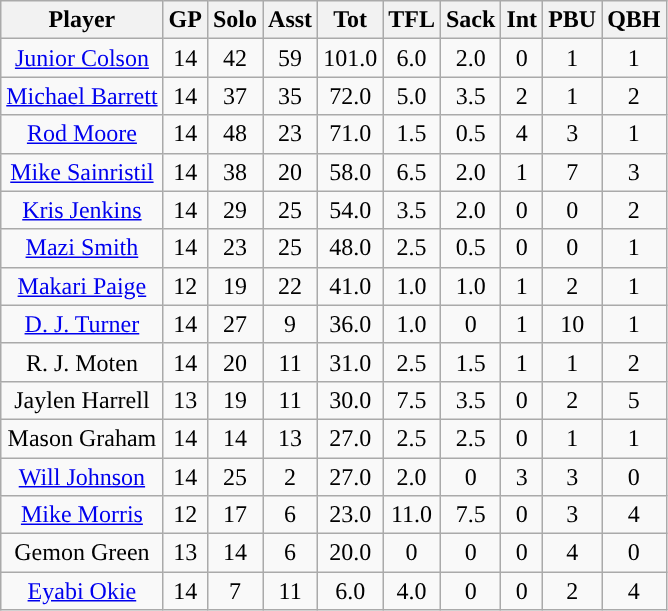<table class="wikitable sortable sortable" style="text-align: center">
<tr align=center>
<th>Player</th>
<th>GP</th>
<th>Solo</th>
<th>Asst</th>
<th>Tot</th>
<th>TFL</th>
<th>Sack</th>
<th>Int</th>
<th>PBU</th>
<th>QBH</th>
</tr>
<tr>
<td><a href='#'>Junior Colson</a></td>
<td>14</td>
<td>42</td>
<td>59</td>
<td>101.0</td>
<td>6.0</td>
<td>2.0</td>
<td>0</td>
<td>1</td>
<td>1</td>
</tr>
<tr>
<td><a href='#'>Michael Barrett</a></td>
<td>14</td>
<td>37</td>
<td>35</td>
<td>72.0</td>
<td>5.0</td>
<td>3.5</td>
<td>2</td>
<td>1</td>
<td>2</td>
</tr>
<tr>
<td><a href='#'>Rod Moore</a></td>
<td>14</td>
<td>48</td>
<td>23</td>
<td>71.0</td>
<td>1.5</td>
<td>0.5</td>
<td>4</td>
<td>3</td>
<td>1</td>
</tr>
<tr>
<td><a href='#'>Mike Sainristil</a></td>
<td>14</td>
<td>38</td>
<td>20</td>
<td>58.0</td>
<td>6.5</td>
<td>2.0</td>
<td>1</td>
<td>7</td>
<td>3</td>
</tr>
<tr>
<td><a href='#'>Kris Jenkins</a></td>
<td>14</td>
<td>29</td>
<td>25</td>
<td>54.0</td>
<td>3.5</td>
<td>2.0</td>
<td>0</td>
<td>0</td>
<td>2</td>
</tr>
<tr>
<td><a href='#'>Mazi Smith</a></td>
<td>14</td>
<td>23</td>
<td>25</td>
<td>48.0</td>
<td>2.5</td>
<td>0.5</td>
<td>0</td>
<td>0</td>
<td>1</td>
</tr>
<tr>
<td><a href='#'>Makari Paige</a></td>
<td>12</td>
<td>19</td>
<td>22</td>
<td>41.0</td>
<td>1.0</td>
<td>1.0</td>
<td>1</td>
<td>2</td>
<td>1</td>
</tr>
<tr>
<td><a href='#'>D. J. Turner</a></td>
<td>14</td>
<td>27</td>
<td>9</td>
<td>36.0</td>
<td>1.0</td>
<td>0</td>
<td>1</td>
<td>10</td>
<td>1</td>
</tr>
<tr>
<td>R. J. Moten</td>
<td>14</td>
<td>20</td>
<td>11</td>
<td>31.0</td>
<td>2.5</td>
<td>1.5</td>
<td>1</td>
<td>1</td>
<td>2</td>
</tr>
<tr>
<td>Jaylen Harrell</td>
<td>13</td>
<td>19</td>
<td>11</td>
<td>30.0</td>
<td>7.5</td>
<td>3.5</td>
<td>0</td>
<td>2</td>
<td>5</td>
</tr>
<tr>
<td>Mason Graham</td>
<td>14</td>
<td>14</td>
<td>13</td>
<td>27.0</td>
<td>2.5</td>
<td>2.5</td>
<td>0</td>
<td>1</td>
<td>1</td>
</tr>
<tr>
<td><a href='#'>Will Johnson</a></td>
<td>14</td>
<td>25</td>
<td>2</td>
<td>27.0</td>
<td>2.0</td>
<td>0</td>
<td>3</td>
<td>3</td>
<td>0</td>
</tr>
<tr>
<td><a href='#'>Mike Morris</a></td>
<td>12</td>
<td>17</td>
<td>6</td>
<td>23.0</td>
<td>11.0</td>
<td>7.5</td>
<td>0</td>
<td>3</td>
<td>4</td>
</tr>
<tr>
<td>Gemon Green</td>
<td>13</td>
<td>14</td>
<td>6</td>
<td>20.0</td>
<td>0</td>
<td>0</td>
<td>0</td>
<td>4</td>
<td>0</td>
</tr>
<tr>
<td><a href='#'>Eyabi Okie</a></td>
<td>14</td>
<td>7</td>
<td>11</td>
<td>6.0</td>
<td>4.0</td>
<td>0</td>
<td>0</td>
<td>2</td>
<td>4</td>
</tr>
</table>
